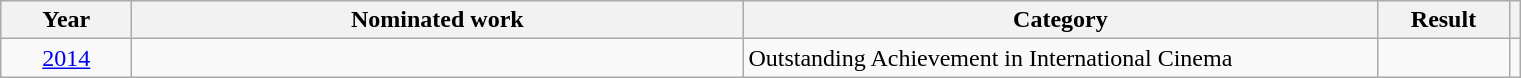<table class=wikitable>
<tr>
<th scope="col" style="width:5em;">Year</th>
<th scope="col" style="width:25em;">Nominated work</th>
<th scope="col" style="width:26em;">Category</th>
<th scope="col" style="width:5em;">Result</th>
<th></th>
</tr>
<tr>
<td align="center"><a href='#'>2014</a></td>
<td></td>
<td>Outstanding Achievement in International Cinema</td>
<td></td>
<td align="center"></td>
</tr>
</table>
